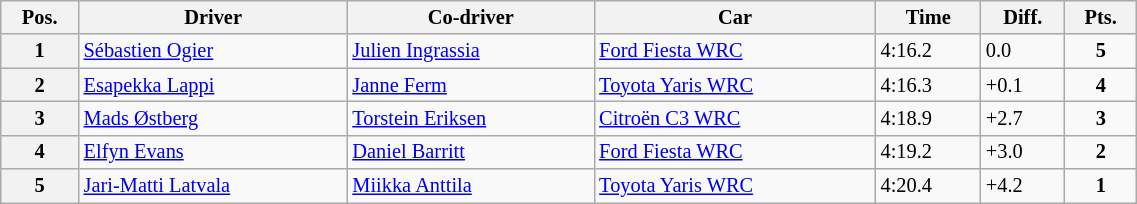<table class="wikitable" width=60% style="font-size: 85%;">
<tr>
<th>Pos.</th>
<th>Driver</th>
<th>Co-driver</th>
<th>Car</th>
<th>Time</th>
<th>Diff.</th>
<th>Pts.</th>
</tr>
<tr>
<th>1</th>
<td> <a href='#'>Sébastien Ogier</a></td>
<td> <a href='#'>Julien Ingrassia</a></td>
<td><a href='#'>Ford Fiesta WRC</a></td>
<td>4:16.2</td>
<td>0.0</td>
<td align="center"><strong>5</strong></td>
</tr>
<tr>
<th>2</th>
<td> <a href='#'>Esapekka Lappi</a></td>
<td> <a href='#'>Janne Ferm</a></td>
<td><a href='#'>Toyota Yaris WRC</a></td>
<td>4:16.3</td>
<td>+0.1</td>
<td align="center"><strong>4</strong></td>
</tr>
<tr>
<th>3</th>
<td> <a href='#'>Mads Østberg</a></td>
<td> <a href='#'>Torstein Eriksen</a></td>
<td><a href='#'>Citroën C3 WRC</a></td>
<td>4:18.9</td>
<td>+2.7</td>
<td align="center"><strong>3</strong></td>
</tr>
<tr>
<th>4</th>
<td> <a href='#'>Elfyn Evans</a></td>
<td> <a href='#'>Daniel Barritt</a></td>
<td><a href='#'>Ford Fiesta WRC</a></td>
<td>4:19.2</td>
<td>+3.0</td>
<td align="center"><strong>2</strong></td>
</tr>
<tr>
<th>5</th>
<td> <a href='#'>Jari-Matti Latvala</a></td>
<td> <a href='#'>Miikka Anttila</a></td>
<td><a href='#'>Toyota Yaris WRC</a></td>
<td>4:20.4</td>
<td>+4.2</td>
<td align="center"><strong>1</strong></td>
</tr>
</table>
